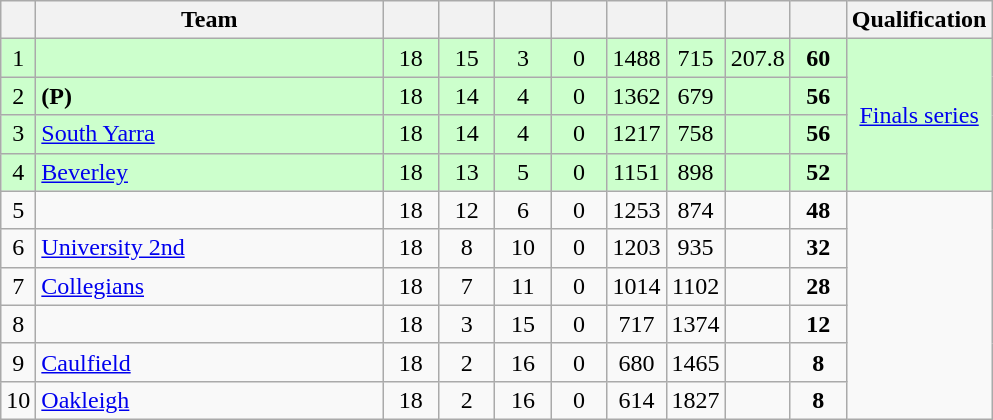<table class="wikitable" style="text-align:center; margin-bottom:0">
<tr>
<th style="width:10px"></th>
<th style="width:35%;">Team</th>
<th style="width:30px;"></th>
<th style="width:30px;"></th>
<th style="width:30px;"></th>
<th style="width:30px;"></th>
<th style="width:30px;"></th>
<th style="width:30px;"></th>
<th style="width:30px;"></th>
<th style="width:30px;"></th>
<th>Qualification</th>
</tr>
<tr style="background:#ccffcc;">
<td>1</td>
<td style="text-align:left;"></td>
<td>18</td>
<td>15</td>
<td>3</td>
<td>0</td>
<td>1488</td>
<td>715</td>
<td>207.8</td>
<td><strong>60</strong></td>
<td rowspan=4><a href='#'>Finals series</a></td>
</tr>
<tr style="background:#ccffcc;">
<td>2</td>
<td style="text-align:left;"> <strong>(P)</strong></td>
<td>18</td>
<td>14</td>
<td>4</td>
<td>0</td>
<td>1362</td>
<td>679</td>
<td></td>
<td><strong>56</strong></td>
</tr>
<tr style="background:#ccffcc;">
<td>3</td>
<td style="text-align:left;"><a href='#'>South Yarra</a></td>
<td>18</td>
<td>14</td>
<td>4</td>
<td>0</td>
<td>1217</td>
<td>758</td>
<td></td>
<td><strong>56</strong></td>
</tr>
<tr style="background:#ccffcc;">
<td>4</td>
<td style="text-align:left;"><a href='#'>Beverley</a></td>
<td>18</td>
<td>13</td>
<td>5</td>
<td>0</td>
<td>1151</td>
<td>898</td>
<td></td>
<td><strong>52</strong></td>
</tr>
<tr>
<td>5</td>
<td style="text-align:left;"></td>
<td>18</td>
<td>12</td>
<td>6</td>
<td>0</td>
<td>1253</td>
<td>874</td>
<td></td>
<td><strong>48</strong></td>
</tr>
<tr>
<td>6</td>
<td style="text-align:left;"><a href='#'>University 2nd</a></td>
<td>18</td>
<td>8</td>
<td>10</td>
<td>0</td>
<td>1203</td>
<td>935</td>
<td></td>
<td><strong>32</strong></td>
</tr>
<tr>
<td>7</td>
<td style="text-align:left;"><a href='#'>Collegians</a></td>
<td>18</td>
<td>7</td>
<td>11</td>
<td>0</td>
<td>1014</td>
<td>1102</td>
<td></td>
<td><strong>28</strong></td>
</tr>
<tr>
<td>8</td>
<td style="text-align:left;"></td>
<td>18</td>
<td>3</td>
<td>15</td>
<td>0</td>
<td>717</td>
<td>1374</td>
<td></td>
<td><strong>12</strong></td>
</tr>
<tr>
<td>9</td>
<td style="text-align:left;"><a href='#'>Caulfield</a></td>
<td>18</td>
<td>2</td>
<td>16</td>
<td>0</td>
<td>680</td>
<td>1465</td>
<td></td>
<td><strong>8</strong></td>
</tr>
<tr>
<td>10</td>
<td style="text-align:left;"><a href='#'>Oakleigh</a></td>
<td>18</td>
<td>2</td>
<td>16</td>
<td>0</td>
<td>614</td>
<td>1827</td>
<td></td>
<td><strong>8</strong></td>
</tr>
</table>
